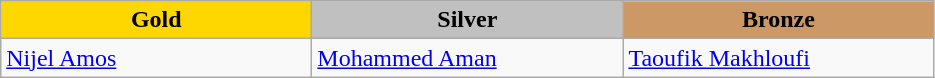<table class="wikitable" style="text-align:left">
<tr align="center">
<td width=200 bgcolor=gold><strong>Gold</strong></td>
<td width=200 bgcolor=silver><strong>Silver</strong></td>
<td width=200 bgcolor=CC9966><strong>Bronze</strong></td>
</tr>
<tr>
<td><a href='#'>Nijel Amos</a><br><em></em></td>
<td><a href='#'>Mohammed Aman</a><br><em></em></td>
<td><a href='#'>Taoufik Makhloufi</a><br><em></em></td>
</tr>
</table>
